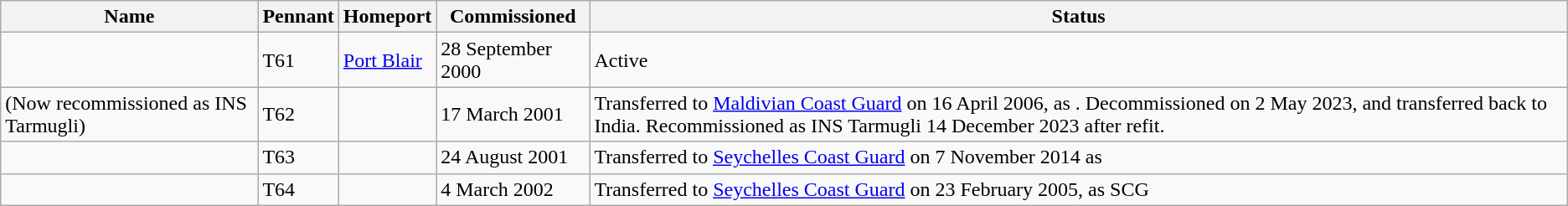<table class="wikitable">
<tr>
<th>Name</th>
<th>Pennant</th>
<th>Homeport</th>
<th>Commissioned</th>
<th>Status</th>
</tr>
<tr>
<td></td>
<td>T61</td>
<td><a href='#'>Port Blair</a></td>
<td>28 September 2000</td>
<td>Active</td>
</tr>
<tr>
<td> (Now recommissioned as INS Tarmugli)</td>
<td>T62</td>
<td></td>
<td>17 March 2001</td>
<td>Transferred to <a href='#'>Maldivian Coast Guard</a> on 16 April 2006, as . Decommissioned on 2 May 2023, and transferred back to India. Recommissioned as INS Tarmugli 14 December 2023 after refit.</td>
</tr>
<tr>
<td></td>
<td>T63</td>
<td></td>
<td>24 August 2001</td>
<td>Transferred to <a href='#'>Seychelles Coast Guard</a> on 7 November 2014 as </td>
</tr>
<tr>
<td></td>
<td>T64</td>
<td></td>
<td>4 March 2002</td>
<td>Transferred to <a href='#'>Seychelles Coast Guard</a> on 23 February 2005, as SCG </td>
</tr>
</table>
